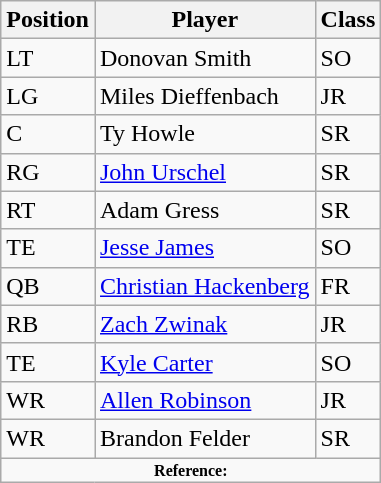<table class="wikitable">
<tr>
<th>Position</th>
<th>Player</th>
<th>Class</th>
</tr>
<tr>
<td>LT</td>
<td>Donovan Smith</td>
<td>SO</td>
</tr>
<tr>
<td>LG</td>
<td>Miles Dieffenbach</td>
<td>JR</td>
</tr>
<tr>
<td>C</td>
<td>Ty Howle</td>
<td>SR</td>
</tr>
<tr>
<td>RG</td>
<td><a href='#'>John Urschel</a></td>
<td>SR</td>
</tr>
<tr>
<td>RT</td>
<td>Adam Gress</td>
<td>SR</td>
</tr>
<tr>
<td>TE</td>
<td><a href='#'>Jesse James</a></td>
<td>SO</td>
</tr>
<tr>
<td>QB</td>
<td><a href='#'>Christian Hackenberg</a></td>
<td>FR</td>
</tr>
<tr>
<td>RB</td>
<td><a href='#'>Zach Zwinak</a></td>
<td>JR</td>
</tr>
<tr>
<td>TE</td>
<td><a href='#'>Kyle Carter</a></td>
<td>SO</td>
</tr>
<tr>
<td>WR</td>
<td><a href='#'>Allen Robinson</a></td>
<td>JR</td>
</tr>
<tr>
<td>WR</td>
<td>Brandon Felder</td>
<td>SR</td>
</tr>
<tr>
<td colspan="3"  style="font-size:8pt; text-align:center;"><strong>Reference:</strong></td>
</tr>
</table>
